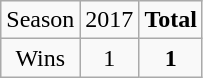<table class="wikitable">
<tr>
<td>Season</td>
<td>2017</td>
<td><strong>Total</strong></td>
</tr>
<tr align=center>
<td>Wins</td>
<td>1</td>
<td><strong>1</strong></td>
</tr>
</table>
